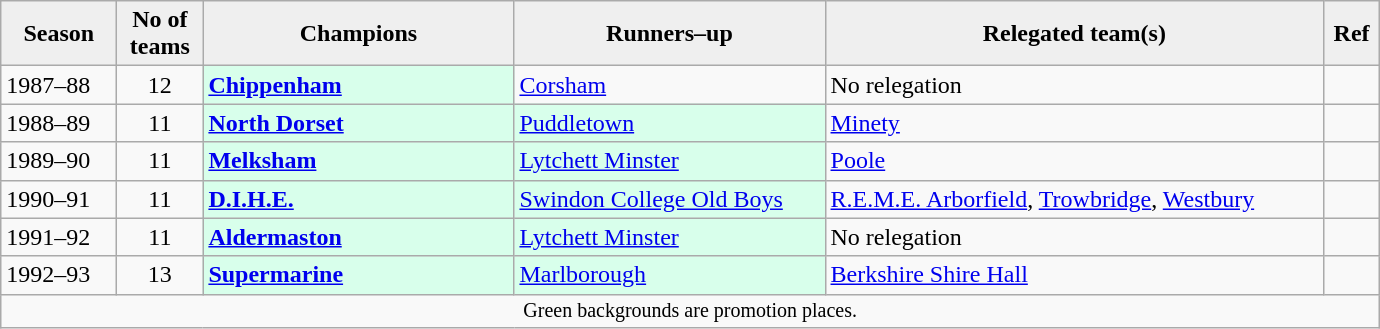<table class="wikitable" style="text-align: left;">
<tr>
<th style="background:#efefef; width:70px;">Season</th>
<th style="background:#efefef; width:50px;">No of teams</th>
<th style="background:#efefef; width:200px;">Champions</th>
<th style="background:#efefef; width:200px;">Runners–up</th>
<th style="background:#efefef; width:325px;">Relegated team(s)</th>
<th style="background:#efefef; width:30px;">Ref</th>
</tr>
<tr align="left">
<td>1987–88</td>
<td style="text-align: center;">12</td>
<td style="background:#d8ffeb;"><strong><a href='#'>Chippenham</a></strong></td>
<td><a href='#'>Corsham</a></td>
<td>No relegation</td>
<td></td>
</tr>
<tr>
<td>1988–89</td>
<td style="text-align: center;">11</td>
<td style="background:#d8ffeb;"><strong><a href='#'>North Dorset</a></strong></td>
<td style="background:#d8ffeb;"><a href='#'>Puddletown</a></td>
<td><a href='#'>Minety</a></td>
<td></td>
</tr>
<tr>
<td>1989–90</td>
<td style="text-align: center;">11</td>
<td style="background:#d8ffeb;"><strong><a href='#'>Melksham</a></strong></td>
<td style="background:#d8ffeb;"><a href='#'>Lytchett Minster</a></td>
<td><a href='#'>Poole</a></td>
<td></td>
</tr>
<tr>
<td>1990–91</td>
<td style="text-align: center;">11</td>
<td style="background:#d8ffeb;"><strong><a href='#'>D.I.H.E.</a></strong></td>
<td style="background:#d8ffeb;"><a href='#'>Swindon College Old Boys</a></td>
<td><a href='#'>R.E.M.E. Arborfield</a>, <a href='#'>Trowbridge</a>, <a href='#'>Westbury</a></td>
<td></td>
</tr>
<tr>
<td>1991–92</td>
<td style="text-align: center;">11</td>
<td style="background:#d8ffeb;"><strong><a href='#'>Aldermaston</a></strong></td>
<td style="background:#d8ffeb;"><a href='#'>Lytchett Minster</a></td>
<td>No relegation</td>
<td></td>
</tr>
<tr>
<td>1992–93</td>
<td style="text-align: center;">13</td>
<td style="background:#d8ffeb;"><strong><a href='#'>Supermarine</a></strong></td>
<td style="background:#d8ffeb;"><a href='#'>Marlborough</a></td>
<td><a href='#'>Berkshire Shire Hall</a></td>
<td></td>
</tr>
<tr>
<td colspan="6" style="border:0; font-size:smaller; text-align:center;">Green backgrounds are promotion places.</td>
</tr>
</table>
